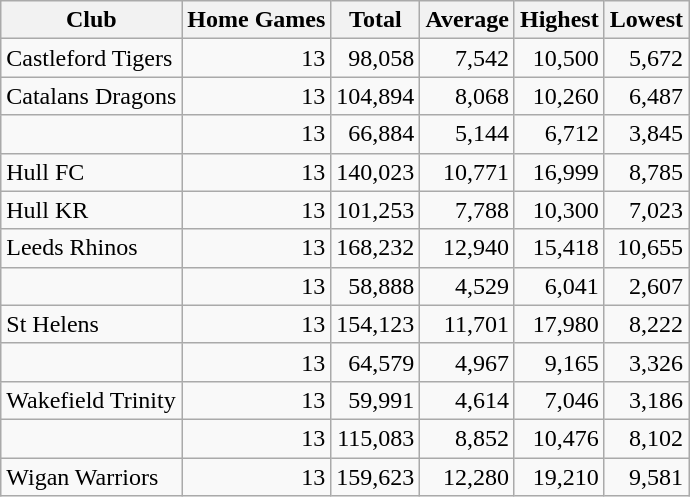<table class="wikitable sortable" style="text-align:right">
<tr>
<th>Club</th>
<th>Home Games</th>
<th>Total</th>
<th>Average</th>
<th>Highest</th>
<th>Lowest</th>
</tr>
<tr>
<td style="text-align:left"> Castleford Tigers</td>
<td>13</td>
<td>98,058</td>
<td>7,542</td>
<td>10,500</td>
<td>5,672</td>
</tr>
<tr>
<td style="text-align:left"> Catalans Dragons</td>
<td>13</td>
<td>104,894</td>
<td>8,068</td>
<td>10,260</td>
<td>6,487</td>
</tr>
<tr>
<td style="text-align:left"></td>
<td>13</td>
<td>66,884</td>
<td>5,144</td>
<td>6,712</td>
<td>3,845</td>
</tr>
<tr>
<td style="text-align:left"> Hull FC</td>
<td>13</td>
<td>140,023</td>
<td>10,771</td>
<td>16,999</td>
<td>8,785</td>
</tr>
<tr>
<td style="text-align:left"> Hull KR</td>
<td>13</td>
<td>101,253</td>
<td>7,788</td>
<td>10,300</td>
<td>7,023</td>
</tr>
<tr>
<td style="text-align:left"> Leeds Rhinos</td>
<td>13</td>
<td>168,232</td>
<td>12,940</td>
<td>15,418</td>
<td>10,655</td>
</tr>
<tr>
<td style="text-align:left"></td>
<td>13</td>
<td>58,888</td>
<td>4,529</td>
<td>6,041</td>
<td>2,607</td>
</tr>
<tr>
<td style="text-align:left"> St Helens</td>
<td>13</td>
<td>154,123</td>
<td>11,701</td>
<td>17,980</td>
<td>8,222</td>
</tr>
<tr>
<td style="text-align:left"></td>
<td>13</td>
<td>64,579</td>
<td>4,967</td>
<td>9,165</td>
<td>3,326</td>
</tr>
<tr>
<td style="text-align:left"> Wakefield Trinity</td>
<td>13</td>
<td>59,991</td>
<td>4,614</td>
<td>7,046</td>
<td>3,186</td>
</tr>
<tr>
<td style="text-align:left"></td>
<td>13</td>
<td>115,083</td>
<td>8,852</td>
<td>10,476</td>
<td>8,102</td>
</tr>
<tr>
<td style="text-align:left"> Wigan Warriors</td>
<td>13</td>
<td>159,623</td>
<td>12,280</td>
<td>19,210</td>
<td>9,581</td>
</tr>
</table>
